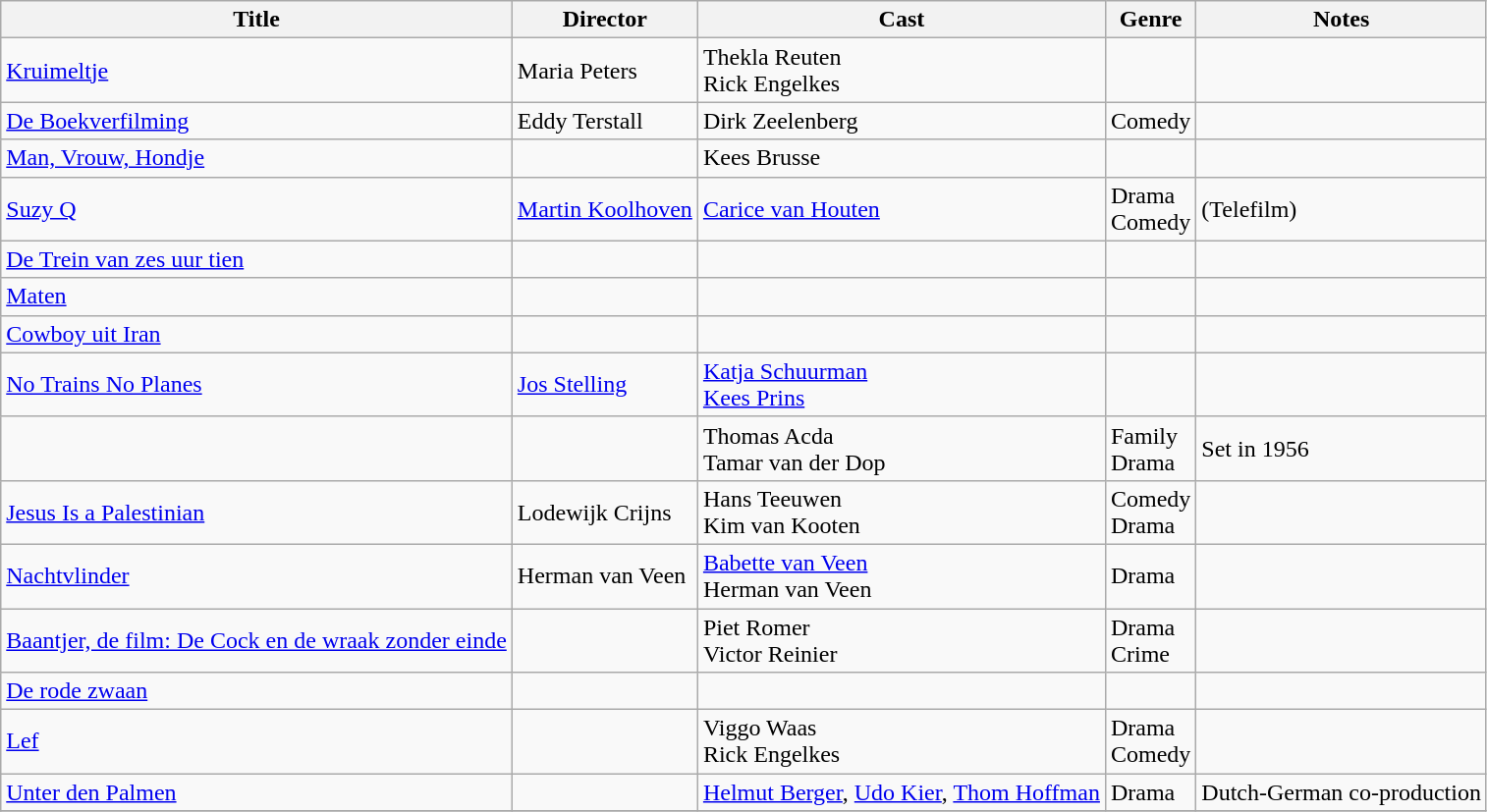<table class="wikitable">
<tr>
<th>Title</th>
<th>Director</th>
<th>Cast</th>
<th>Genre</th>
<th>Notes</th>
</tr>
<tr>
<td><a href='#'>Kruimeltje</a></td>
<td>Maria Peters</td>
<td>Thekla Reuten<br>Rick Engelkes</td>
<td></td>
<td></td>
</tr>
<tr>
<td><a href='#'>De Boekverfilming</a></td>
<td>Eddy Terstall</td>
<td>Dirk Zeelenberg</td>
<td>Comedy</td>
<td></td>
</tr>
<tr>
<td><a href='#'>Man, Vrouw, Hondje</a></td>
<td></td>
<td>Kees Brusse</td>
<td></td>
<td></td>
</tr>
<tr>
<td><a href='#'>Suzy Q</a></td>
<td><a href='#'>Martin Koolhoven</a></td>
<td><a href='#'>Carice van Houten</a></td>
<td>Drama<br>Comedy</td>
<td>(Telefilm)</td>
</tr>
<tr>
<td><a href='#'>De Trein van zes uur tien</a></td>
<td></td>
<td></td>
<td></td>
<td></td>
</tr>
<tr>
<td><a href='#'>Maten</a></td>
<td></td>
<td></td>
<td></td>
<td></td>
</tr>
<tr>
<td><a href='#'>Cowboy uit Iran</a></td>
<td></td>
<td></td>
<td></td>
<td></td>
</tr>
<tr>
<td><a href='#'>No Trains No Planes</a></td>
<td><a href='#'>Jos Stelling</a></td>
<td><a href='#'>Katja Schuurman</a><br><a href='#'>Kees Prins</a></td>
<td></td>
<td></td>
</tr>
<tr>
<td></td>
<td></td>
<td>Thomas Acda<br>Tamar van der Dop</td>
<td>Family<br>Drama</td>
<td>Set in 1956</td>
</tr>
<tr>
<td><a href='#'>Jesus Is a Palestinian</a></td>
<td>Lodewijk Crijns</td>
<td>Hans Teeuwen<br>Kim van Kooten</td>
<td>Comedy<br>Drama</td>
<td></td>
</tr>
<tr>
<td><a href='#'>Nachtvlinder</a></td>
<td>Herman van Veen</td>
<td><a href='#'>Babette van Veen</a><br>Herman van Veen</td>
<td>Drama</td>
<td></td>
</tr>
<tr>
<td><a href='#'>Baantjer, de film: De Cock en de wraak zonder einde</a></td>
<td></td>
<td>Piet Romer<br>Victor Reinier</td>
<td>Drama<br>Crime</td>
<td></td>
</tr>
<tr>
<td><a href='#'>De rode zwaan</a></td>
<td></td>
<td></td>
<td></td>
<td></td>
</tr>
<tr>
<td><a href='#'>Lef</a></td>
<td></td>
<td>Viggo Waas<br>Rick Engelkes</td>
<td>Drama<br>Comedy</td>
<td></td>
</tr>
<tr>
<td><a href='#'>Unter den Palmen</a></td>
<td></td>
<td><a href='#'>Helmut Berger</a>, <a href='#'>Udo Kier</a>, <a href='#'>Thom Hoffman</a></td>
<td>Drama</td>
<td>Dutch-German co-production</td>
</tr>
<tr>
</tr>
</table>
